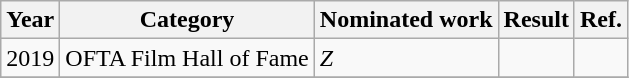<table class="wikitable sortable">
<tr>
<th>Year</th>
<th>Category</th>
<th>Nominated work</th>
<th>Result</th>
<th>Ref.</th>
</tr>
<tr>
<td>2019</td>
<td>OFTA Film Hall of Fame</td>
<td><em>Z</em></td>
<td></td>
<td></td>
</tr>
<tr>
</tr>
</table>
